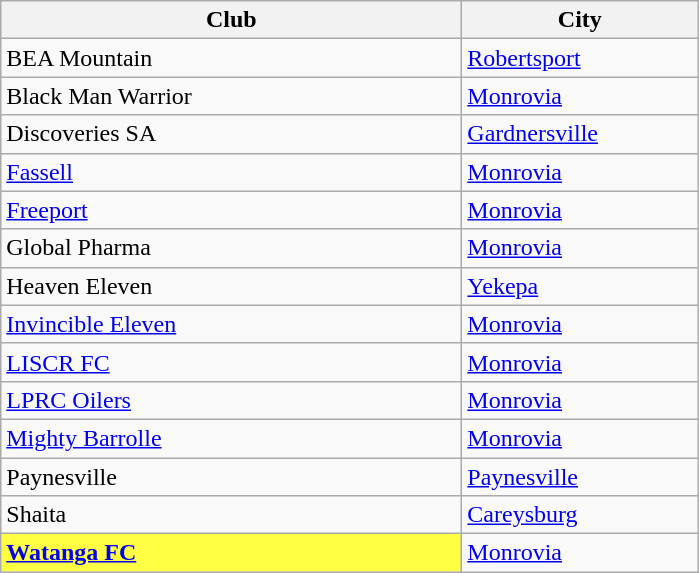<table class="wikitable sortable">
<tr>
<th width="300px">Club</th>
<th width="150px">City</th>
</tr>
<tr>
<td>BEA Mountain</td>
<td><a href='#'>Robertsport</a></td>
</tr>
<tr>
<td>Black Man Warrior</td>
<td><a href='#'>Monrovia</a></td>
</tr>
<tr>
<td>Discoveries SA</td>
<td><a href='#'>Gardnersville</a></td>
</tr>
<tr>
<td><a href='#'>Fassell</a></td>
<td><a href='#'>Monrovia</a></td>
</tr>
<tr>
<td><a href='#'>Freeport</a></td>
<td><a href='#'>Monrovia</a></td>
</tr>
<tr>
<td>Global Pharma</td>
<td><a href='#'>Monrovia</a></td>
</tr>
<tr>
<td>Heaven Eleven</td>
<td><a href='#'>Yekepa</a></td>
</tr>
<tr>
<td><a href='#'>Invincible Eleven</a></td>
<td><a href='#'>Monrovia</a></td>
</tr>
<tr>
<td><a href='#'>LISCR FC</a></td>
<td><a href='#'>Monrovia</a></td>
</tr>
<tr>
<td><a href='#'>LPRC Oilers</a></td>
<td><a href='#'>Monrovia</a></td>
</tr>
<tr>
<td><a href='#'>Mighty Barrolle</a></td>
<td><a href='#'>Monrovia</a></td>
</tr>
<tr>
<td>Paynesville</td>
<td><a href='#'>Paynesville</a></td>
</tr>
<tr>
<td>Shaita</td>
<td><a href='#'>Careysburg</a></td>
</tr>
<tr>
<td bgcolor=#ffff44><strong><a href='#'>Watanga FC</a></strong></td>
<td><a href='#'>Monrovia</a></td>
</tr>
</table>
